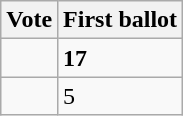<table class="wikitable">
<tr>
<th>Vote</th>
<th>First ballot</th>
</tr>
<tr>
<td><strong></strong></td>
<td><strong>17</strong></td>
</tr>
<tr>
<td></td>
<td>5</td>
</tr>
</table>
